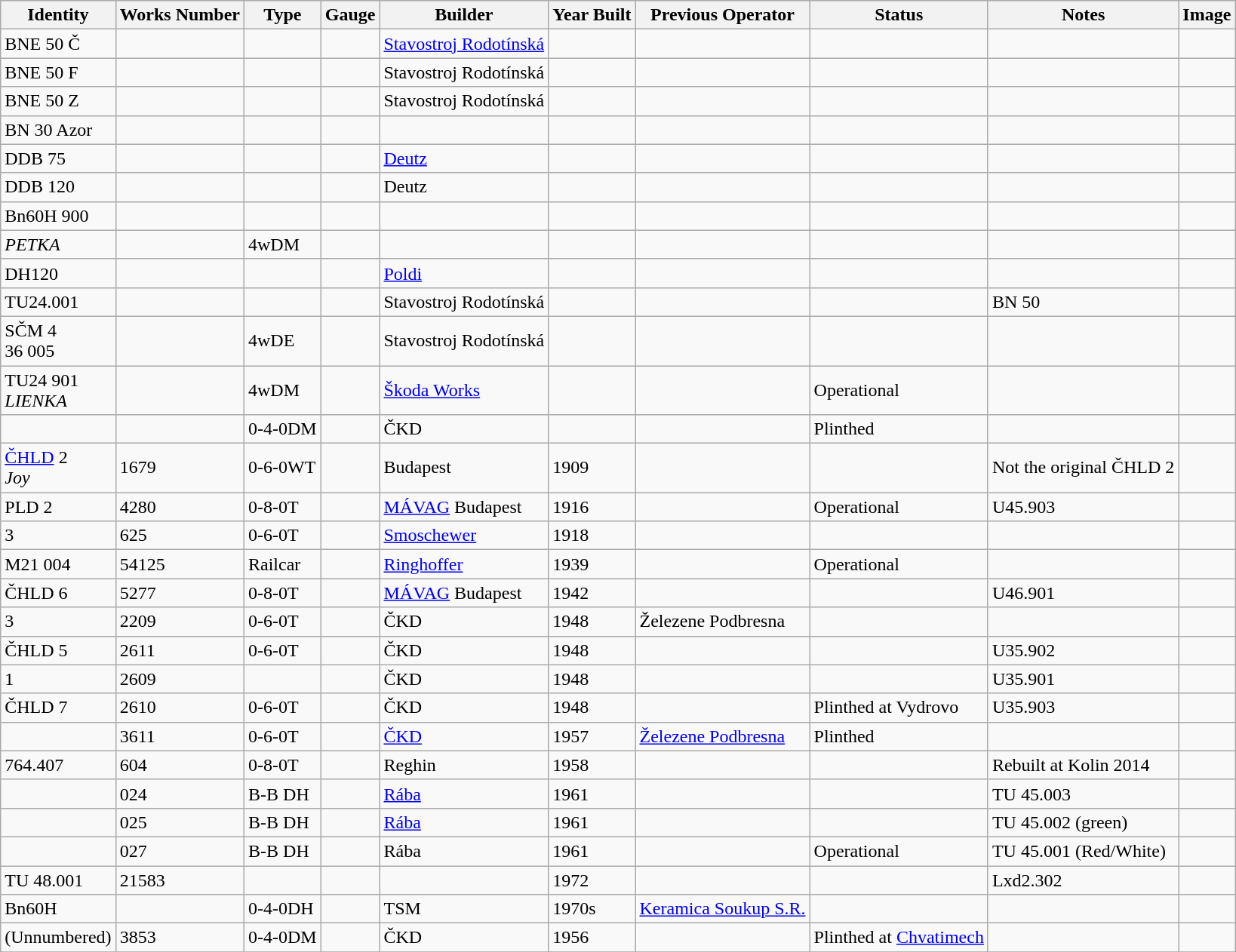<table class="wikitable sortable">
<tr>
<th>Identity</th>
<th>Works Number</th>
<th>Type</th>
<th>Gauge</th>
<th>Builder</th>
<th>Year Built</th>
<th>Previous Operator</th>
<th>Status</th>
<th>Notes</th>
<th>Image</th>
</tr>
<tr>
<td>BNE 50 Č</td>
<td></td>
<td></td>
<td></td>
<td><a href='#'>Stavostroj Rodotínská</a></td>
<td></td>
<td></td>
<td></td>
<td></td>
<td></td>
</tr>
<tr>
<td>BNE 50 F</td>
<td></td>
<td></td>
<td></td>
<td>Stavostroj Rodotínská</td>
<td></td>
<td></td>
<td></td>
<td></td>
<td></td>
</tr>
<tr>
<td>BNE 50 Z</td>
<td></td>
<td></td>
<td></td>
<td>Stavostroj Rodotínská</td>
<td></td>
<td></td>
<td></td>
<td></td>
<td></td>
</tr>
<tr>
<td>BN 30 Azor</td>
<td></td>
<td></td>
<td></td>
<td></td>
<td></td>
<td></td>
<td></td>
<td></td>
<td></td>
</tr>
<tr>
<td>DDB 75</td>
<td></td>
<td></td>
<td></td>
<td><a href='#'>Deutz</a></td>
<td></td>
<td></td>
<td></td>
<td></td>
<td></td>
</tr>
<tr>
<td>DDB 120</td>
<td></td>
<td></td>
<td></td>
<td>Deutz</td>
<td></td>
<td></td>
<td></td>
<td></td>
<td></td>
</tr>
<tr>
<td>Bn60H 900</td>
<td></td>
<td></td>
<td></td>
<td></td>
<td></td>
<td></td>
<td></td>
<td></td>
<td></td>
</tr>
<tr>
<td><em>PETKA</em></td>
<td></td>
<td>4wDM</td>
<td></td>
<td></td>
<td></td>
<td></td>
<td></td>
<td></td>
<td></td>
</tr>
<tr>
<td>DH120</td>
<td></td>
<td></td>
<td></td>
<td><a href='#'>Poldi</a></td>
<td></td>
<td></td>
<td></td>
<td></td>
<td></td>
</tr>
<tr>
<td>TU24.001</td>
<td></td>
<td></td>
<td></td>
<td>Stavostroj Rodotínská</td>
<td></td>
<td></td>
<td></td>
<td>BN 50</td>
<td></td>
</tr>
<tr>
<td>SČM 4<br>36 005</td>
<td></td>
<td>4wDE</td>
<td></td>
<td>Stavostroj Rodotínská</td>
<td></td>
<td></td>
<td></td>
<td></td>
<td></td>
</tr>
<tr>
<td>TU24 901<br><em>LIENKA</em></td>
<td></td>
<td>4wDM</td>
<td></td>
<td><a href='#'>Škoda Works</a></td>
<td></td>
<td></td>
<td>Operational</td>
<td></td>
<td></td>
</tr>
<tr>
<td></td>
<td></td>
<td>0-4-0DM</td>
<td></td>
<td>ČKD</td>
<td></td>
<td></td>
<td>Plinthed</td>
<td></td>
<td></td>
</tr>
<tr>
<td><a href='#'>ČHLD</a> 2<br><em>Joy</em></td>
<td>1679</td>
<td>0-6-0WT</td>
<td></td>
<td>Budapest</td>
<td>1909</td>
<td></td>
<td></td>
<td>Not the original ČHLD 2</td>
<td></td>
</tr>
<tr>
<td>PLD 2</td>
<td>4280</td>
<td>0-8-0T</td>
<td></td>
<td><a href='#'>MÁVAG</a> Budapest</td>
<td>1916</td>
<td></td>
<td>Operational</td>
<td>U45.903</td>
<td></td>
</tr>
<tr>
<td>3</td>
<td>625</td>
<td>0-6-0T</td>
<td></td>
<td><a href='#'>Smoschewer</a></td>
<td>1918</td>
<td></td>
<td></td>
<td></td>
<td></td>
</tr>
<tr>
<td>M21 004</td>
<td>54125</td>
<td>Railcar</td>
<td></td>
<td><a href='#'>Ringhoffer</a></td>
<td>1939</td>
<td></td>
<td>Operational</td>
<td></td>
<td></td>
</tr>
<tr>
<td>ČHLD 6</td>
<td>5277</td>
<td>0-8-0T</td>
<td></td>
<td><a href='#'>MÁVAG</a> Budapest</td>
<td>1942</td>
<td></td>
<td></td>
<td>U46.901</td>
<td></td>
</tr>
<tr>
<td>3</td>
<td>2209</td>
<td>0-6-0T</td>
<td></td>
<td>ČKD</td>
<td>1948</td>
<td>Železene Podbresna</td>
<td></td>
<td></td>
<td></td>
</tr>
<tr>
<td>ČHLD 5</td>
<td>2611</td>
<td>0-6-0T</td>
<td></td>
<td>ČKD</td>
<td>1948</td>
<td></td>
<td></td>
<td>U35.902</td>
<td></td>
</tr>
<tr>
<td>1</td>
<td>2609</td>
<td></td>
<td></td>
<td>ČKD</td>
<td>1948</td>
<td></td>
<td></td>
<td>U35.901</td>
<td></td>
</tr>
<tr>
<td>ČHLD 7</td>
<td>2610</td>
<td>0-6-0T</td>
<td></td>
<td>ČKD</td>
<td>1948</td>
<td></td>
<td>Plinthed at Vydrovo</td>
<td>U35.903</td>
<td></td>
</tr>
<tr>
<td></td>
<td>3611</td>
<td>0-6-0T</td>
<td></td>
<td><a href='#'>ČKD</a></td>
<td>1957</td>
<td><a href='#'>Železene Podbresna</a></td>
<td>Plinthed</td>
<td></td>
<td></td>
</tr>
<tr>
<td>764.407</td>
<td>604</td>
<td>0-8-0T</td>
<td></td>
<td>Reghin</td>
<td>1958</td>
<td></td>
<td></td>
<td>Rebuilt at Kolin 2014</td>
<td></td>
</tr>
<tr>
<td></td>
<td>024</td>
<td>B-B DH</td>
<td></td>
<td><a href='#'>Rába</a></td>
<td>1961</td>
<td></td>
<td></td>
<td>TU 45.003</td>
<td></td>
</tr>
<tr>
<td></td>
<td>025</td>
<td>B-B DH</td>
<td></td>
<td><a href='#'>Rába</a></td>
<td>1961</td>
<td></td>
<td></td>
<td>TU 45.002 (green)</td>
<td></td>
</tr>
<tr>
<td></td>
<td>027</td>
<td>B-B DH</td>
<td></td>
<td>Rába</td>
<td>1961</td>
<td></td>
<td>Operational</td>
<td>TU 45.001 (Red/White)</td>
<td></td>
</tr>
<tr>
<td>TU 48.001</td>
<td>21583</td>
<td></td>
<td></td>
<td></td>
<td>1972</td>
<td></td>
<td></td>
<td>Lxd2.302</td>
<td></td>
</tr>
<tr>
<td>Bn60H</td>
<td></td>
<td>0-4-0DH</td>
<td></td>
<td>TSM</td>
<td>1970s</td>
<td><a href='#'>Keramica Soukup S.R.</a></td>
<td></td>
<td></td>
<td></td>
</tr>
<tr>
<td>(Unnumbered)</td>
<td>3853</td>
<td>0-4-0DM</td>
<td></td>
<td>ČKD</td>
<td>1956</td>
<td></td>
<td>Plinthed at <a href='#'>Chvatimech</a></td>
<td></td>
<td></td>
</tr>
<tr>
</tr>
</table>
